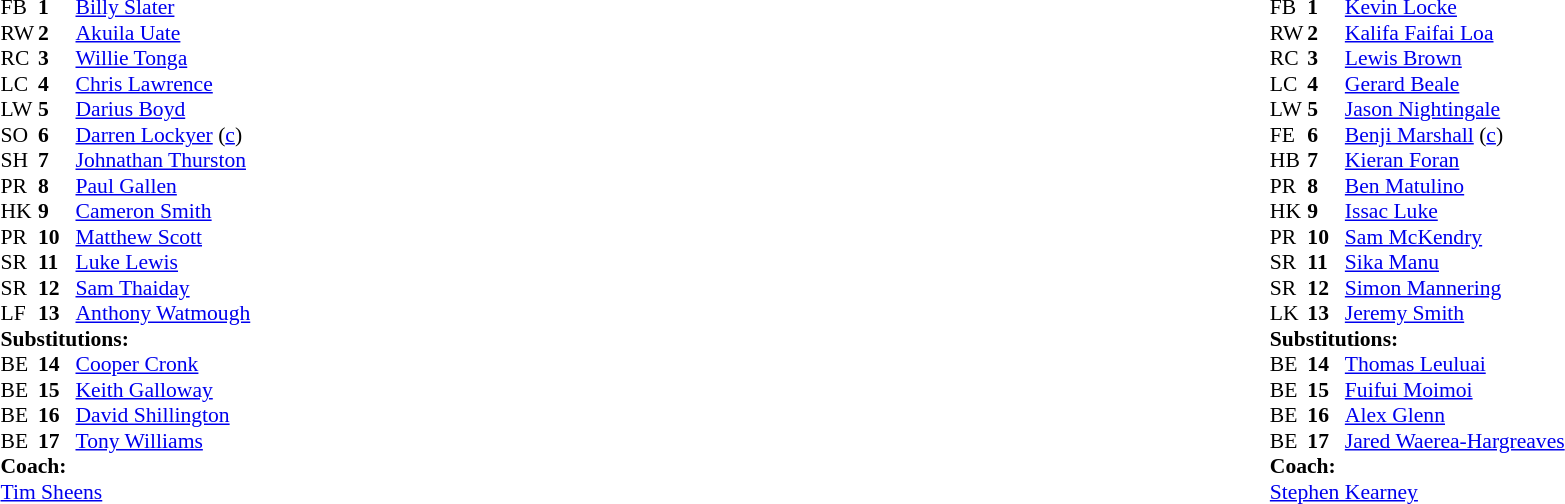<table width="100%">
<tr>
<td valign="top" width="50%"><br><table style="font-size: 90%" cellspacing="0" cellpadding="0">
<tr>
<th width="25"></th>
<th width="25"></th>
</tr>
<tr>
<td>FB</td>
<td><strong>1</strong></td>
<td> <a href='#'>Billy Slater</a></td>
</tr>
<tr>
<td>RW</td>
<td><strong>2</strong></td>
<td> <a href='#'>Akuila Uate</a></td>
</tr>
<tr>
<td>RC</td>
<td><strong>3</strong></td>
<td> <a href='#'>Willie Tonga</a></td>
</tr>
<tr>
<td>LC</td>
<td><strong>4</strong></td>
<td> <a href='#'>Chris Lawrence</a></td>
</tr>
<tr>
<td>LW</td>
<td><strong>5</strong></td>
<td> <a href='#'>Darius Boyd</a></td>
</tr>
<tr>
<td>SO</td>
<td><strong>6</strong></td>
<td> <a href='#'>Darren Lockyer</a> (<a href='#'>c</a>)</td>
</tr>
<tr>
<td>SH</td>
<td><strong>7</strong></td>
<td> <a href='#'>Johnathan Thurston</a></td>
</tr>
<tr>
<td>PR</td>
<td><strong>8</strong></td>
<td> <a href='#'>Paul Gallen</a></td>
</tr>
<tr>
<td>HK</td>
<td><strong>9</strong></td>
<td> <a href='#'>Cameron Smith</a></td>
</tr>
<tr>
<td>PR</td>
<td><strong>10</strong></td>
<td> <a href='#'>Matthew Scott</a></td>
</tr>
<tr>
<td>SR</td>
<td><strong>11</strong></td>
<td> <a href='#'>Luke Lewis</a></td>
</tr>
<tr>
<td>SR</td>
<td><strong>12</strong></td>
<td> <a href='#'>Sam Thaiday</a></td>
</tr>
<tr>
<td>LF</td>
<td><strong>13</strong></td>
<td> <a href='#'>Anthony Watmough</a></td>
</tr>
<tr>
<td colspan=3><strong>Substitutions:</strong></td>
</tr>
<tr>
<td>BE</td>
<td><strong>14</strong></td>
<td> <a href='#'>Cooper Cronk</a></td>
</tr>
<tr>
<td>BE</td>
<td><strong>15</strong></td>
<td> <a href='#'>Keith Galloway</a></td>
</tr>
<tr>
<td>BE</td>
<td><strong>16</strong></td>
<td> <a href='#'>David Shillington</a></td>
</tr>
<tr>
<td>BE</td>
<td><strong>17</strong></td>
<td> <a href='#'>Tony Williams</a></td>
</tr>
<tr>
<td colspan=3><strong>Coach:</strong></td>
</tr>
<tr>
<td colspan="4"> <a href='#'>Tim Sheens</a></td>
</tr>
</table>
</td>
<td valign="top" width="50%"><br><table style="font-size: 90%" cellspacing="0" cellpadding="0" align="center">
<tr>
<th width="25"></th>
<th width="25"></th>
</tr>
<tr>
<td>FB</td>
<td><strong>1</strong></td>
<td> <a href='#'>Kevin Locke</a></td>
</tr>
<tr>
<td>RW</td>
<td><strong>2</strong></td>
<td> <a href='#'>Kalifa Faifai Loa</a></td>
</tr>
<tr>
<td>RC</td>
<td><strong>3</strong></td>
<td> <a href='#'>Lewis Brown</a></td>
</tr>
<tr>
<td>LC</td>
<td><strong>4</strong></td>
<td> <a href='#'>Gerard Beale</a></td>
</tr>
<tr>
<td>LW</td>
<td><strong>5</strong></td>
<td> <a href='#'>Jason Nightingale</a></td>
</tr>
<tr>
<td>FE</td>
<td><strong>6</strong></td>
<td> <a href='#'>Benji Marshall</a> (<a href='#'>c</a>)</td>
</tr>
<tr>
<td>HB</td>
<td><strong>7</strong></td>
<td> <a href='#'>Kieran Foran</a></td>
</tr>
<tr>
<td>PR</td>
<td><strong>8</strong></td>
<td> <a href='#'>Ben Matulino</a></td>
</tr>
<tr>
<td>HK</td>
<td><strong>9</strong></td>
<td> <a href='#'>Issac Luke</a></td>
</tr>
<tr>
<td>PR</td>
<td><strong>10</strong></td>
<td> <a href='#'>Sam McKendry</a></td>
</tr>
<tr>
<td>SR</td>
<td><strong>11</strong></td>
<td> <a href='#'>Sika Manu</a></td>
</tr>
<tr>
<td>SR</td>
<td><strong>12</strong></td>
<td> <a href='#'>Simon Mannering</a></td>
</tr>
<tr>
<td>LK</td>
<td><strong>13</strong></td>
<td> <a href='#'>Jeremy Smith</a></td>
</tr>
<tr>
<td colspan=3><strong>Substitutions:</strong></td>
</tr>
<tr>
<td>BE</td>
<td><strong>14</strong></td>
<td> <a href='#'>Thomas Leuluai</a></td>
</tr>
<tr>
<td>BE</td>
<td><strong>15</strong></td>
<td> <a href='#'>Fuifui Moimoi</a></td>
</tr>
<tr>
<td>BE</td>
<td><strong>16</strong></td>
<td> <a href='#'>Alex Glenn</a></td>
</tr>
<tr |>
<td>BE</td>
<td><strong>17</strong></td>
<td> <a href='#'>Jared Waerea-Hargreaves</a></td>
</tr>
<tr>
<td colspan=3><strong>Coach:</strong></td>
</tr>
<tr>
<td colspan="4"> <a href='#'>Stephen Kearney</a></td>
</tr>
</table>
</td>
</tr>
</table>
